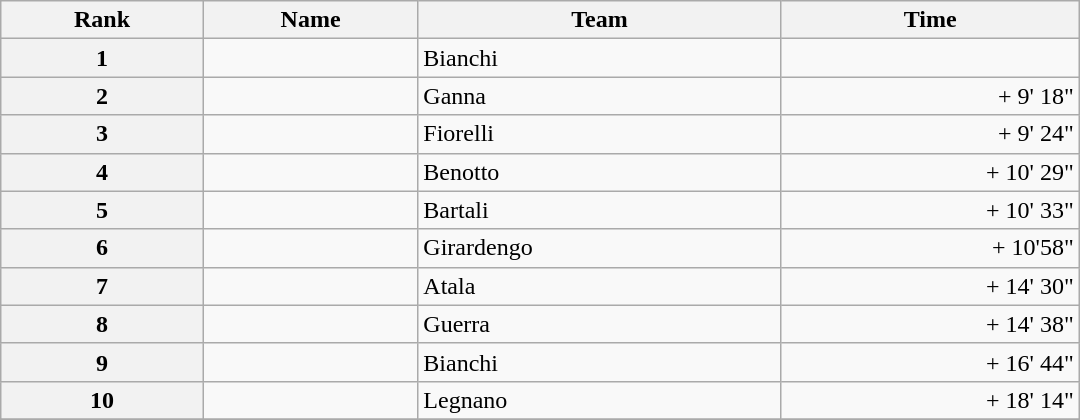<table class="wikitable" style="width:45em;margin-bottom:0;">
<tr>
<th>Rank</th>
<th>Name</th>
<th>Team</th>
<th>Time</th>
</tr>
<tr>
<th style="text-align:center">1</th>
<td> </td>
<td>Bianchi</td>
<td align="right"></td>
</tr>
<tr>
<th style="text-align:center">2</th>
<td></td>
<td>Ganna</td>
<td align="right">+ 9' 18"</td>
</tr>
<tr>
<th style="text-align:center">3</th>
<td></td>
<td>Fiorelli</td>
<td align="right">+ 9' 24"</td>
</tr>
<tr>
<th style="text-align:center">4</th>
<td></td>
<td>Benotto</td>
<td align="right">+ 10' 29"</td>
</tr>
<tr>
<th style="text-align:center">5</th>
<td></td>
<td>Bartali</td>
<td align="right">+ 10' 33"</td>
</tr>
<tr>
<th style="text-align:center">6</th>
<td></td>
<td>Girardengo</td>
<td align="right">+ 10'58"</td>
</tr>
<tr>
<th style="text-align:center">7</th>
<td></td>
<td>Atala</td>
<td align="right">+ 14' 30"</td>
</tr>
<tr>
<th style="text-align:center">8</th>
<td></td>
<td>Guerra</td>
<td align="right">+ 14' 38"</td>
</tr>
<tr>
<th style="text-align:center">9</th>
<td></td>
<td>Bianchi</td>
<td align="right">+ 16' 44"</td>
</tr>
<tr>
<th style="text-align:center">10</th>
<td></td>
<td>Legnano</td>
<td align="right">+ 18' 14"</td>
</tr>
<tr>
</tr>
</table>
